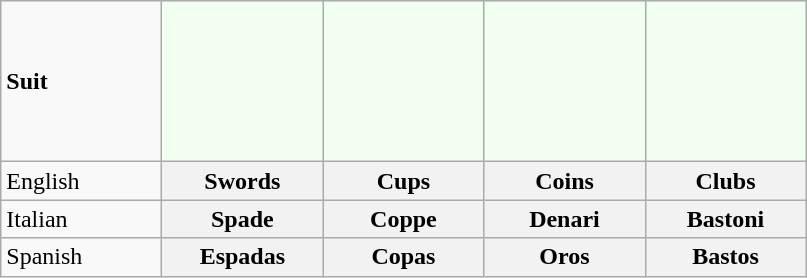<table class="wikitable">
<tr>
<td width="100px"><strong>Suit</strong></td>
<td align="center" width="100px" height="100px" bgcolor="honeydew"></td>
<td align="center" width="100px" bgcolor="honeydew"></td>
<td align="center" width="100px" bgcolor="honeydew"></td>
<td align="center" width="100px" bgcolor="honeydew"></td>
</tr>
<tr>
<td align="left">English</td>
<th align="center">Swords</th>
<th align="center">Cups</th>
<th align="center">Coins</th>
<th align="center">Clubs</th>
</tr>
<tr>
<td align="left">Italian</td>
<th align="center">Spade</th>
<th align="center">Coppe</th>
<th align="center">Denari</th>
<th align="center">Bastoni</th>
</tr>
<tr>
<td align="left">Spanish</td>
<th align="center">Espadas</th>
<th align="center">Copas</th>
<th align="center">Oros</th>
<th align="center">Bastos</th>
</tr>
</table>
